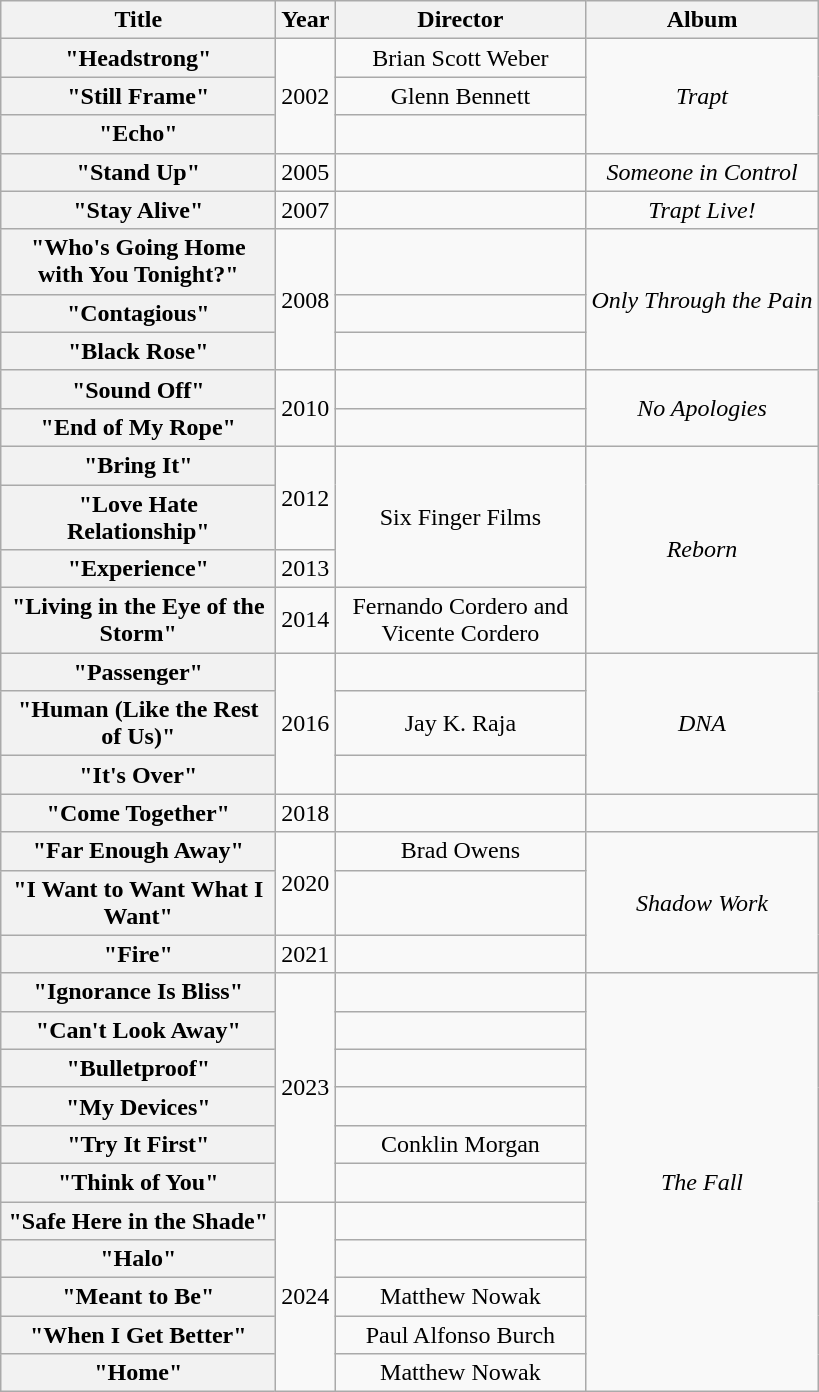<table class="wikitable plainrowheaders" style="text-align:center;">
<tr>
<th scope="col" style="width:11em;">Title</th>
<th scope="col">Year</th>
<th scope="col" style="width:10em;">Director</th>
<th scope="col">Album</th>
</tr>
<tr>
<th scope="row">"Headstrong"</th>
<td rowspan="3">2002</td>
<td>Brian Scott Weber</td>
<td rowspan="3"><em>Trapt</em></td>
</tr>
<tr>
<th scope="row">"Still Frame"</th>
<td>Glenn Bennett</td>
</tr>
<tr>
<th scope="row">"Echo"</th>
<td></td>
</tr>
<tr>
<th scope="row">"Stand Up"</th>
<td>2005</td>
<td></td>
<td><em>Someone in Control</em></td>
</tr>
<tr>
<th scope="row">"Stay Alive"</th>
<td>2007</td>
<td></td>
<td><em>Trapt Live!</em></td>
</tr>
<tr>
<th scope="row">"Who's Going Home with You Tonight?"<br></th>
<td rowspan="3">2008</td>
<td></td>
<td rowspan="3"><em>Only Through the Pain</em></td>
</tr>
<tr>
<th scope="row">"Contagious"</th>
<td></td>
</tr>
<tr>
<th scope="row">"Black Rose"</th>
<td></td>
</tr>
<tr>
<th scope="row">"Sound Off"</th>
<td rowspan="2">2010</td>
<td></td>
<td rowspan="2"><em>No Apologies</em></td>
</tr>
<tr>
<th scope="row">"End of My Rope"</th>
<td></td>
</tr>
<tr>
<th scope="row">"Bring It"</th>
<td rowspan="2">2012</td>
<td rowspan="3">Six Finger Films</td>
<td rowspan="4"><em>Reborn</em></td>
</tr>
<tr>
<th scope="row">"Love Hate Relationship"</th>
</tr>
<tr>
<th scope="row">"Experience"</th>
<td rowspan="1">2013</td>
</tr>
<tr>
<th scope="row">"Living in the Eye of the Storm"</th>
<td rowspan="1">2014</td>
<td>Fernando Cordero and Vicente Cordero</td>
</tr>
<tr>
<th scope="row">"Passenger"</th>
<td rowspan="3">2016</td>
<td></td>
<td rowspan="3"><em>DNA</em></td>
</tr>
<tr>
<th scope="row">"Human (Like the Rest of Us)"</th>
<td>Jay K. Raja</td>
</tr>
<tr>
<th scope="row">"It's Over"</th>
<td></td>
</tr>
<tr>
<th scope="row">"Come Together"</th>
<td>2018</td>
<td></td>
<td></td>
</tr>
<tr>
<th scope="row">"Far Enough Away"</th>
<td rowspan="2">2020</td>
<td>Brad Owens</td>
<td rowspan="3"><em>Shadow Work</em></td>
</tr>
<tr>
<th scope="row">"I Want to Want What I Want"</th>
<td></td>
</tr>
<tr>
<th scope="row">"Fire"</th>
<td>2021</td>
</tr>
<tr>
<th scope="row">"Ignorance Is Bliss"</th>
<td rowspan="6">2023</td>
<td></td>
<td rowspan="11"><em>The Fall</em></td>
</tr>
<tr>
<th scope="row">"Can't Look Away"</th>
<td></td>
</tr>
<tr>
<th scope="row">"Bulletproof"</th>
<td></td>
</tr>
<tr>
<th scope="row">"My Devices"</th>
<td></td>
</tr>
<tr>
<th scope="row">"Try It First"</th>
<td>Conklin Morgan</td>
</tr>
<tr>
<th scope="row">"Think of You"</th>
<td></td>
</tr>
<tr>
<th scope="row">"Safe Here in the Shade"</th>
<td rowspan="5">2024</td>
<td></td>
</tr>
<tr>
<th scope="row">"Halo"</th>
<td></td>
</tr>
<tr>
<th scope="row">"Meant to Be"</th>
<td>Matthew Nowak</td>
</tr>
<tr>
<th scope="row">"When I Get Better"</th>
<td>Paul Alfonso Burch</td>
</tr>
<tr>
<th scope="row">"Home"</th>
<td>Matthew Nowak</td>
</tr>
</table>
